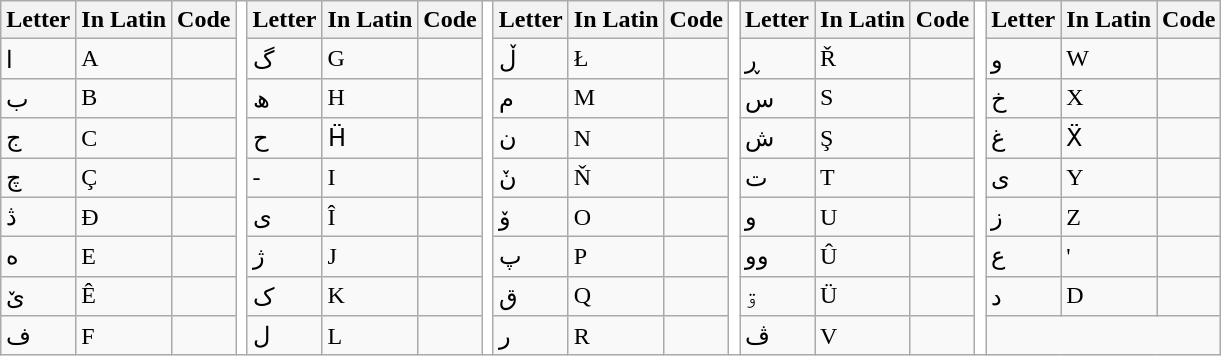<table class="wikitable">
<tr>
<th>Letter</th>
<th>In Latin</th>
<th>Code</th>
<td rowspan=9 style="background:white;"></td>
<th>Letter</th>
<th>In Latin</th>
<th>Code</th>
<td rowspan=9 style="background:white;"></td>
<th>Letter</th>
<th>In Latin</th>
<th>Code</th>
<td rowspan=9 style="background:white;"></td>
<th>Letter</th>
<th>In Latin</th>
<th>Code</th>
<td rowspan=9 style="background:white;"></td>
<th>Letter</th>
<th>In Latin</th>
<th>Code</th>
</tr>
<tr>
<td>ا</td>
<td>A</td>
<td></td>
<td>گ</td>
<td>G</td>
<td></td>
<td>ڵ</td>
<td>Ł</td>
<td></td>
<td>ڕ</td>
<td>Ř</td>
<td></td>
<td>و</td>
<td>W</td>
<td></td>
</tr>
<tr>
<td>ب</td>
<td>B</td>
<td></td>
<td>ھ</td>
<td>H</td>
<td></td>
<td>م</td>
<td>M</td>
<td></td>
<td>س</td>
<td>S</td>
<td></td>
<td>خ</td>
<td>X</td>
<td></td>
</tr>
<tr>
<td>ج</td>
<td>C</td>
<td></td>
<td>ح</td>
<td>Ḧ</td>
<td></td>
<td>ن</td>
<td>N</td>
<td></td>
<td>ش</td>
<td>Ş</td>
<td></td>
<td>غ</td>
<td>Ẍ</td>
<td></td>
</tr>
<tr>
<td>چ</td>
<td>Ç</td>
<td></td>
<td>-</td>
<td>I</td>
<td></td>
<td>نٚ</td>
<td>Ň</td>
<td></td>
<td>ت</td>
<td>T</td>
<td></td>
<td>ی</td>
<td>Y</td>
<td></td>
</tr>
<tr>
<td>ڎ</td>
<td>Đ</td>
<td></td>
<td>ی</td>
<td>Î</td>
<td></td>
<td>ۆ</td>
<td>O</td>
<td></td>
<td>و</td>
<td>U</td>
<td></td>
<td>ز</td>
<td>Z</td>
<td></td>
</tr>
<tr>
<td>ە</td>
<td>E</td>
<td></td>
<td>ژ</td>
<td>J</td>
<td></td>
<td>پ</td>
<td>P</td>
<td></td>
<td>وو</td>
<td>Û</td>
<td></td>
<td>ع</td>
<td>'</td>
<td></td>
</tr>
<tr>
<td>ێ</td>
<td>Ê</td>
<td></td>
<td>ک</td>
<td>K</td>
<td></td>
<td>ق</td>
<td>Q</td>
<td></td>
<td>ۊ</td>
<td>Ü</td>
<td></td>
<td>د</td>
<td>D</td>
<td></td>
</tr>
<tr>
<td>ف</td>
<td>F</td>
<td></td>
<td>ل</td>
<td>L</td>
<td></td>
<td>ر</td>
<td>R</td>
<td></td>
<td>ڤ</td>
<td>V</td>
<td></td>
</tr>
</table>
